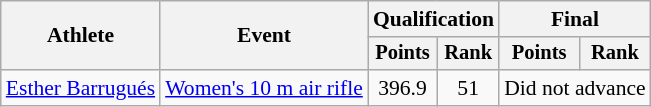<table class="wikitable" style="font-size:90%">
<tr>
<th rowspan="2">Athlete</th>
<th rowspan="2">Event</th>
<th colspan=2>Qualification</th>
<th colspan=2>Final</th>
</tr>
<tr style="font-size:95%">
<th>Points</th>
<th>Rank</th>
<th>Points</th>
<th>Rank</th>
</tr>
<tr align=center>
<td align=left><a href='#'>Esther Barrugués</a></td>
<td align=left><a href='#'>Women's 10 m air rifle</a></td>
<td>396.9</td>
<td>51</td>
<td colspan=2>Did not advance</td>
</tr>
</table>
